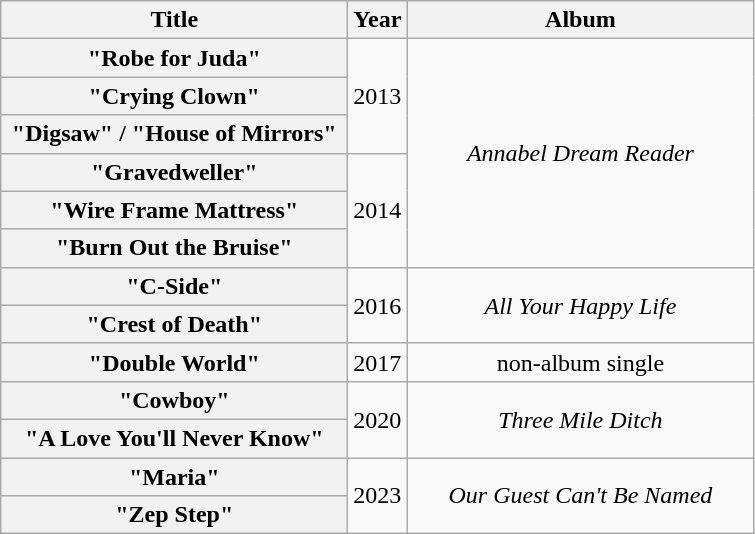<table class="wikitable plainrowheaders" style="text-align:center;">
<tr>
<th scope="col" style="width:14em;">Title</th>
<th scope="col">Year</th>
<th scope="col" style="width:14em;">Album</th>
</tr>
<tr>
<th scope="row">"Robe for Juda"</th>
<td rowspan="3">2013</td>
<td rowspan="6"><em>Annabel Dream Reader</em></td>
</tr>
<tr>
<th scope="row">"Crying Clown"</th>
</tr>
<tr>
<th scope="row">"Digsaw" / "House of Mirrors"</th>
</tr>
<tr>
<th scope="row">"Gravedweller"</th>
<td rowspan="3">2014</td>
</tr>
<tr>
<th scope="row">"Wire Frame Mattress"</th>
</tr>
<tr>
<th scope="row">"Burn Out the Bruise"</th>
</tr>
<tr>
<th scope="row">"C-Side"</th>
<td rowspan="2">2016</td>
<td rowspan="2"><em>All Your Happy Life</em></td>
</tr>
<tr>
<th scope="row">"Crest of Death"</th>
</tr>
<tr>
<th scope="row">"Double World"</th>
<td>2017</td>
<td>non-album single</td>
</tr>
<tr>
<th scope="row">"Cowboy"</th>
<td rowspan="2">2020</td>
<td rowspan="2"><em>Three Mile Ditch</em></td>
</tr>
<tr>
<th scope="row">"A Love You'll Never Know"</th>
</tr>
<tr>
<th scope="row">"Maria"</th>
<td rowspan="2">2023</td>
<td rowspan="2"><em>Our Guest Can't Be Named</em></td>
</tr>
<tr>
<th scope="row">"Zep Step"</th>
</tr>
</table>
